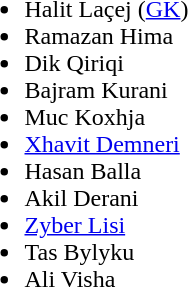<table style="float:left; margin-right:5em;">
<tr>
<td><br><ul><li>Halit Laçej (<a href='#'>GK</a>)</li><li>Ramazan Hima</li><li>Dik Qiriqi</li><li>Bajram Kurani</li><li>Muc Koxhja</li><li><a href='#'>Xhavit Demneri</a></li><li>Hasan Balla</li><li>Akil Derani</li><li><a href='#'>Zyber Lisi</a></li><li>Tas Bylyku</li><li>Ali Visha</li></ul></td>
</tr>
</table>
